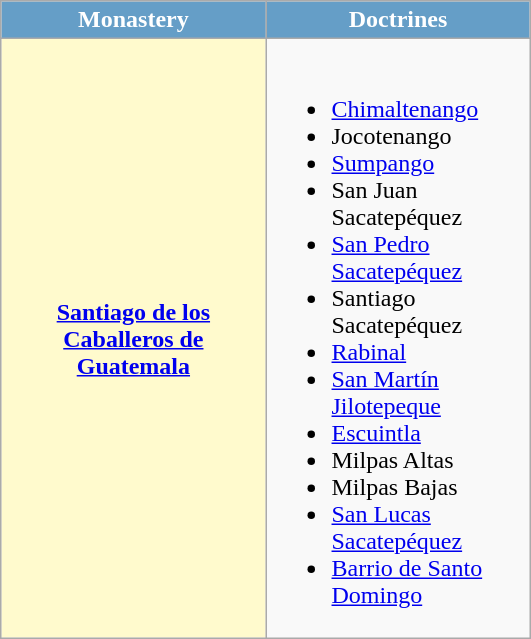<table class="wikitable sortable" width=28%>
<tr style="color:white;">
<th style="background:#659ec7;" align=center>Monastery</th>
<th style="background:#659ec7;" align=center>Doctrines</th>
</tr>
<tr>
<th style="background:lemonchiffon;"><a href='#'>Santiago de los Caballeros de Guatemala</a></th>
<td><br><ul><li><a href='#'>Chimaltenango</a></li><li>Jocotenango</li><li><a href='#'>Sumpango</a></li><li>San Juan Sacatepéquez</li><li><a href='#'>San Pedro Sacatepéquez</a></li><li>Santiago Sacatepéquez</li><li><a href='#'>Rabinal</a></li><li><a href='#'>San Martín Jilotepeque</a></li><li><a href='#'>Escuintla</a></li><li>Milpas Altas</li><li>Milpas Bajas</li><li><a href='#'>San Lucas Sacatepéquez</a></li><li><a href='#'>Barrio de Santo Domingo</a></li></ul></td>
</tr>
</table>
